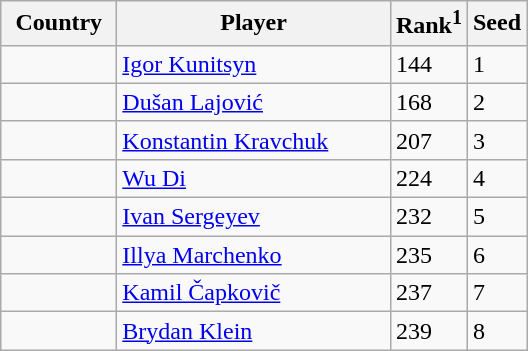<table class="sortable wikitable">
<tr>
<th width="70">Country</th>
<th width="175">Player</th>
<th>Rank<sup>1</sup></th>
<th>Seed</th>
</tr>
<tr>
<td></td>
<td><a href='#'>Igor Kunitsyn</a></td>
<td>144</td>
<td>1</td>
</tr>
<tr>
<td></td>
<td><a href='#'>Dušan Lajović</a></td>
<td>168</td>
<td>2</td>
</tr>
<tr>
<td></td>
<td><a href='#'>Konstantin Kravchuk</a></td>
<td>207</td>
<td>3</td>
</tr>
<tr>
<td></td>
<td><a href='#'>Wu Di</a></td>
<td>224</td>
<td>4</td>
</tr>
<tr>
<td></td>
<td><a href='#'>Ivan Sergeyev</a></td>
<td>232</td>
<td>5</td>
</tr>
<tr>
<td></td>
<td><a href='#'>Illya Marchenko</a></td>
<td>235</td>
<td>6</td>
</tr>
<tr>
<td></td>
<td><a href='#'>Kamil Čapkovič</a></td>
<td>237</td>
<td>7</td>
</tr>
<tr>
<td></td>
<td><a href='#'>Brydan Klein</a></td>
<td>239</td>
<td>8</td>
</tr>
</table>
